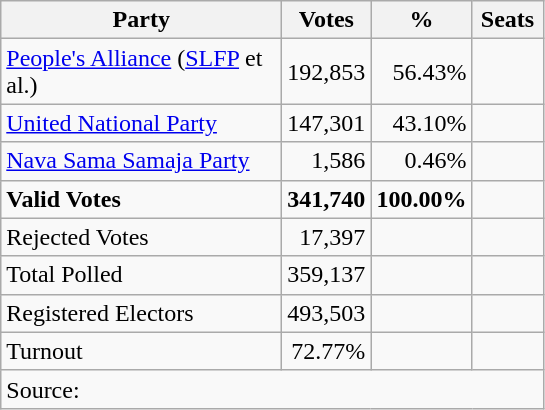<table class="wikitable" border="1" style="text-align:right;">
<tr>
<th align=left width="180">Party</th>
<th align=center width="50">Votes</th>
<th align=center width="50">%</th>
<th align=center width="40">Seats</th>
</tr>
<tr>
<td align=left><a href='#'>People's Alliance</a> (<a href='#'>SLFP</a> et al.)</td>
<td>192,853</td>
<td>56.43%</td>
<td></td>
</tr>
<tr>
<td align=left><a href='#'>United National Party</a></td>
<td>147,301</td>
<td>43.10%</td>
<td></td>
</tr>
<tr>
<td align=left><a href='#'>Nava Sama Samaja Party</a></td>
<td>1,586</td>
<td>0.46%</td>
<td></td>
</tr>
<tr>
<td align=left><strong>Valid Votes</strong></td>
<td><strong>341,740</strong></td>
<td><strong>100.00%</strong></td>
<td></td>
</tr>
<tr>
<td align=left>Rejected Votes</td>
<td>17,397</td>
<td></td>
<td></td>
</tr>
<tr>
<td align=left>Total Polled</td>
<td>359,137</td>
<td></td>
<td></td>
</tr>
<tr>
<td align=left>Registered Electors</td>
<td>493,503</td>
<td></td>
<td></td>
</tr>
<tr>
<td align=left>Turnout</td>
<td>72.77%</td>
<td></td>
<td></td>
</tr>
<tr>
<td align=left colspan=4>Source:</td>
</tr>
</table>
